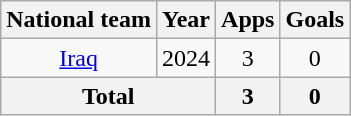<table class="wikitable" style="text-align:center">
<tr>
<th>National team</th>
<th>Year</th>
<th>Apps</th>
<th>Goals</th>
</tr>
<tr>
<td><a href='#'>Iraq</a></td>
<td>2024</td>
<td>3</td>
<td>0</td>
</tr>
<tr>
<th colspan="2">Total</th>
<th>3</th>
<th>0</th>
</tr>
</table>
